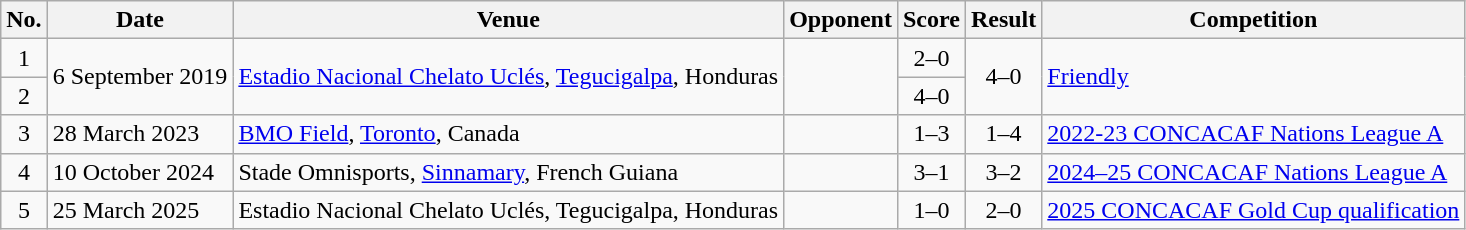<table class="wikitable sortable">
<tr>
<th scope="col">No.</th>
<th scope="col">Date</th>
<th scope="col">Venue</th>
<th scope="col">Opponent</th>
<th scope="col">Score</th>
<th scope="col">Result</th>
<th scope="col">Competition</th>
</tr>
<tr>
<td align="center">1</td>
<td rowspan="2">6 September 2019</td>
<td rowspan="2"><a href='#'>Estadio Nacional Chelato Uclés</a>, <a href='#'>Tegucigalpa</a>, Honduras</td>
<td rowspan="2"></td>
<td align="center">2–0</td>
<td rowspan="2" style="text-align:center">4–0</td>
<td rowspan="2"><a href='#'>Friendly</a></td>
</tr>
<tr>
<td align="center">2</td>
<td align="center">4–0</td>
</tr>
<tr>
<td align=center>3</td>
<td>28 March 2023</td>
<td><a href='#'>BMO Field</a>, <a href='#'>Toronto</a>, Canada</td>
<td></td>
<td align=center>1–3</td>
<td align=center>1–4</td>
<td><a href='#'>2022-23 CONCACAF Nations League A</a></td>
</tr>
<tr>
<td align=center>4</td>
<td>10 October 2024</td>
<td>Stade Omnisports, <a href='#'>Sinnamary</a>, French Guiana</td>
<td></td>
<td align=center>3–1</td>
<td align=center>3–2</td>
<td><a href='#'>2024–25 CONCACAF Nations League A</a></td>
</tr>
<tr>
<td align=center>5</td>
<td>25 March 2025</td>
<td>Estadio Nacional Chelato Uclés, Tegucigalpa, Honduras</td>
<td></td>
<td align=center>1–0</td>
<td align=center>2–0</td>
<td><a href='#'>2025 CONCACAF Gold Cup qualification</a></td>
</tr>
</table>
